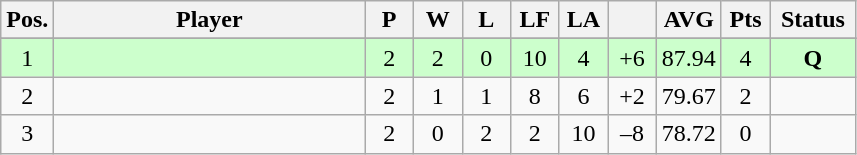<table class="wikitable" style="text-align:center; margin: 1em auto 1em auto, align:left">
<tr>
<th width=25>Pos.</th>
<th width=200>Player</th>
<th width=25>P</th>
<th width=25>W</th>
<th width=25>L</th>
<th width=25>LF</th>
<th width=25>LA</th>
<th width=25></th>
<th width=35>AVG</th>
<th width=25>Pts</th>
<th width=50>Status</th>
</tr>
<tr>
</tr>
<tr style="background-color:#ccffcc">
<td>1</td>
<td align=left></td>
<td>2</td>
<td>2</td>
<td>0</td>
<td>10</td>
<td>4</td>
<td>+6</td>
<td>87.94</td>
<td>4</td>
<td><strong>Q</strong></td>
</tr>
<tr style=>
<td>2</td>
<td align=left></td>
<td>2</td>
<td>1</td>
<td>1</td>
<td>8</td>
<td>6</td>
<td>+2</td>
<td>79.67</td>
<td>2</td>
<td></td>
</tr>
<tr style=>
<td>3</td>
<td align=left></td>
<td>2</td>
<td>0</td>
<td>2</td>
<td>2</td>
<td>10</td>
<td>–8</td>
<td>78.72</td>
<td>0</td>
<td></td>
</tr>
</table>
